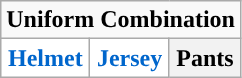<table class="wikitable">
<tr>
<td align="center" Colspan="3"><strong>Uniform Combination</strong></td>
</tr>
<tr align="center">
<th style="background:white; color:#0066CC">Helmet</th>
<th style="background:white; color:#0066CC">Jersey</th>
<th>Pants</th>
</tr>
</table>
